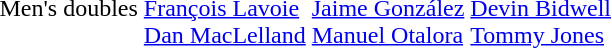<table>
<tr>
</tr>
<tr>
<td>Men's doubles</td>
<td><br><a href='#'>François Lavoie</a><br><a href='#'>Dan MacLelland</a></td>
<td><br><a href='#'>Jaime González</a><br><a href='#'>Manuel Otalora</a></td>
<td><br><a href='#'>Devin Bidwell</a><br><a href='#'>Tommy Jones</a></td>
</tr>
</table>
